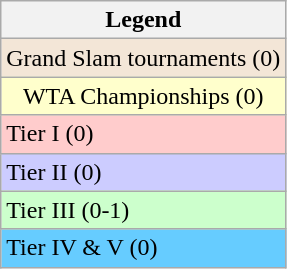<table class="wikitable sortable mw-collapsible mw-collapsed">
<tr>
<th>Legend</th>
</tr>
<tr>
<td align=center colspan=2 bgcolor=#f3e6d7>Grand Slam tournaments (0)</td>
</tr>
<tr>
<td align=center colspan=2 bgcolor=#ffffcc>WTA Championships (0)</td>
</tr>
<tr>
<td bgcolor=#ffcccc>Tier I (0)</td>
</tr>
<tr>
<td bgcolor=#ccccff>Tier II (0)</td>
</tr>
<tr>
<td bgcolor=#CCFFCC>Tier III (0-1)</td>
</tr>
<tr>
<td bgcolor=#66CCFF>Tier IV & V (0)</td>
</tr>
</table>
